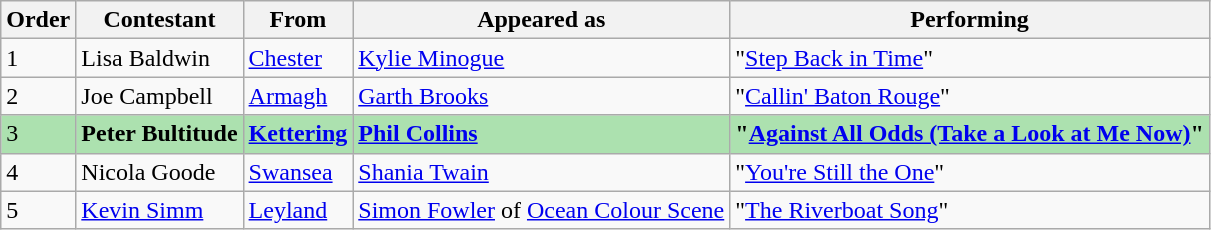<table class="wikitable">
<tr>
<th>Order</th>
<th>Contestant</th>
<th>From</th>
<th>Appeared as</th>
<th>Performing</th>
</tr>
<tr>
<td>1</td>
<td>Lisa Baldwin</td>
<td><a href='#'>Chester</a></td>
<td><a href='#'>Kylie Minogue</a></td>
<td>"<a href='#'>Step Back in Time</a>"</td>
</tr>
<tr>
<td>2</td>
<td>Joe Campbell</td>
<td><a href='#'>Armagh</a></td>
<td><a href='#'>Garth Brooks</a></td>
<td>"<a href='#'>Callin' Baton Rouge</a>"</td>
</tr>
<tr style="background:#ACE1AF;">
<td>3</td>
<td><strong>Peter Bultitude</strong></td>
<td><strong><a href='#'>Kettering</a></strong></td>
<td><strong><a href='#'>Phil Collins</a></strong></td>
<td><strong>"<a href='#'>Against All Odds (Take a Look at Me Now)</a>"</strong></td>
</tr>
<tr>
<td>4</td>
<td>Nicola Goode</td>
<td><a href='#'>Swansea</a></td>
<td><a href='#'>Shania Twain</a></td>
<td>"<a href='#'>You're Still the One</a>"</td>
</tr>
<tr>
<td>5</td>
<td><a href='#'>Kevin Simm</a></td>
<td><a href='#'>Leyland</a></td>
<td><a href='#'>Simon Fowler</a> of <a href='#'>Ocean Colour Scene</a></td>
<td>"<a href='#'>The Riverboat Song</a>"</td>
</tr>
</table>
